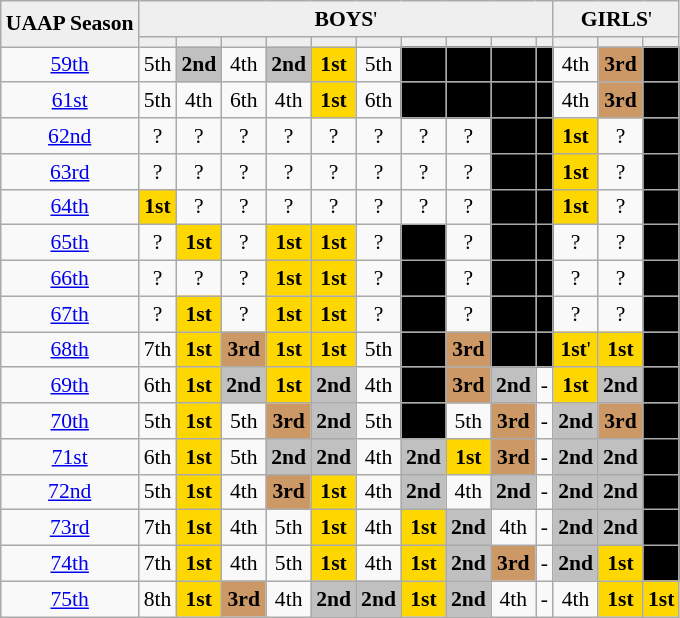<table class="wikitable" style="text-align: center; font-size:90%; text-align:center">
<tr bgcolor="#efefef">
<td rowspan=2><strong>UAAP Season</strong></td>
<td colspan=10 align=center><strong>BOYS</strong>'</td>
<td colspan=3 align=center><strong>GIRLS</strong>'</td>
</tr>
<tr bgcolor="#efefef">
<td></td>
<td></td>
<td></td>
<td></td>
<td></td>
<td></td>
<td></td>
<td></td>
<td></td>
<td></td>
<td></td>
<td></td>
<td></td>
</tr>
<tr>
<td><a href='#'>59th</a></td>
<td>5th</td>
<td bgcolor="silver"><strong>2nd</strong></td>
<td>4th</td>
<td bgcolor="silver"><strong>2nd</strong></td>
<td bgcolor="gold"><strong>1st</strong></td>
<td>5th</td>
<td bgcolor=#000000> </td>
<td bgcolor=#000000> </td>
<td bgcolor=#000000> </td>
<td bgcolor=#000000> </td>
<td>4th</td>
<td bgcolor="CC9966"><strong>3rd</strong></td>
<td bgcolor=#000000> </td>
</tr>
<tr>
<td><a href='#'>61st</a></td>
<td>5th</td>
<td>4th</td>
<td>6th</td>
<td>4th</td>
<td bgcolor="gold"><strong>1st</strong></td>
<td>6th</td>
<td bgcolor=#000000> </td>
<td bgcolor=#000000> </td>
<td bgcolor=#000000> </td>
<td bgcolor=#000000> </td>
<td>4th</td>
<td bgcolor="CC9966"><strong>3rd</strong></td>
<td bgcolor=#000000> </td>
</tr>
<tr>
<td><a href='#'>62nd</a></td>
<td>?</td>
<td>?</td>
<td>?</td>
<td>?</td>
<td>?</td>
<td>?</td>
<td>?</td>
<td>?</td>
<td bgcolor=#000000> </td>
<td bgcolor=#000000> </td>
<td bgcolor="gold"><strong>1st</strong></td>
<td>?</td>
<td bgcolor=#000000> </td>
</tr>
<tr>
<td><a href='#'>63rd</a></td>
<td>?</td>
<td>?</td>
<td>?</td>
<td>?</td>
<td>?</td>
<td>?</td>
<td>?</td>
<td>?</td>
<td bgcolor=#000000> </td>
<td bgcolor=#000000> </td>
<td bgcolor="gold"><strong>1st</strong></td>
<td>?</td>
<td bgcolor=#000000> </td>
</tr>
<tr>
<td><a href='#'>64th</a></td>
<td bgcolor="gold"><strong>1st</strong></td>
<td>?</td>
<td>?</td>
<td>?</td>
<td>?</td>
<td>?</td>
<td>?</td>
<td>?</td>
<td bgcolor=#000000> </td>
<td bgcolor=#000000> </td>
<td bgcolor="gold"><strong>1st</strong></td>
<td>?</td>
<td bgcolor=#000000> </td>
</tr>
<tr>
<td><a href='#'>65th</a></td>
<td>?</td>
<td bgcolor="gold"><strong>1st</strong></td>
<td>?</td>
<td bgcolor="gold"><strong>1st</strong></td>
<td bgcolor="gold"><strong>1st</strong></td>
<td>?</td>
<td bgcolor=#000000> </td>
<td>?</td>
<td bgcolor=#000000> </td>
<td bgcolor=#000000> </td>
<td>?</td>
<td>?</td>
<td bgcolor=#000000> </td>
</tr>
<tr>
<td><a href='#'>66th</a></td>
<td>?</td>
<td>?</td>
<td>?</td>
<td bgcolor="gold"><strong>1st</strong></td>
<td bgcolor="gold"><strong>1st</strong></td>
<td>?</td>
<td bgcolor=#000000> </td>
<td>?</td>
<td bgcolor=#000000> </td>
<td bgcolor=#000000> </td>
<td>?</td>
<td>?</td>
<td bgcolor=#000000> </td>
</tr>
<tr>
<td><a href='#'>67th</a></td>
<td>?</td>
<td bgcolor="gold"><strong>1st</strong></td>
<td>?</td>
<td bgcolor="gold"><strong>1st</strong></td>
<td bgcolor="gold"><strong>1st</strong></td>
<td>?</td>
<td bgcolor=#000000> </td>
<td>?</td>
<td bgcolor=#000000> </td>
<td bgcolor=#000000> </td>
<td>?</td>
<td>?</td>
<td bgcolor=#000000> </td>
</tr>
<tr>
<td><a href='#'>68th</a></td>
<td>7th</td>
<td bgcolor="gold"><strong>1st</strong></td>
<td bgcolor="CC9966"><strong>3rd</strong></td>
<td bgcolor="gold"><strong>1st</strong></td>
<td bgcolor="gold"><strong>1st</strong></td>
<td>5th</td>
<td bgcolor=#000000> </td>
<td bgcolor="CC9966"><strong>3rd</strong></td>
<td bgcolor=#000000> </td>
<td bgcolor=#000000> </td>
<td bgcolor="gold"><strong>1st</strong>'</td>
<td bgcolor="gold"><strong>1st</strong></td>
<td bgcolor=#000000> </td>
</tr>
<tr>
<td><a href='#'>69th</a></td>
<td>6th</td>
<td bgcolor="gold"><strong>1st</strong></td>
<td bgcolor="silver"><strong>2nd</strong></td>
<td bgcolor="gold"><strong>1st</strong></td>
<td bgcolor="silver"><strong>2nd</strong></td>
<td>4th</td>
<td bgcolor=#000000> </td>
<td bgcolor="CC9966"><strong>3rd</strong></td>
<td bgcolor="silver"><strong>2nd</strong></td>
<td>-</td>
<td bgcolor="gold"><strong>1st</strong></td>
<td bgcolor="silver"><strong>2nd</strong></td>
<td bgcolor=#000000> </td>
</tr>
<tr>
<td><a href='#'>70th</a></td>
<td>5th</td>
<td bgcolor="gold"><strong>1st</strong></td>
<td>5th</td>
<td bgcolor="CC9966"><strong>3rd</strong></td>
<td bgcolor="silver"><strong>2nd</strong></td>
<td>5th</td>
<td bgcolor=#000000> </td>
<td>5th</td>
<td bgcolor="CC9966"><strong>3rd</strong></td>
<td>-</td>
<td bgcolor="silver"><strong>2nd</strong></td>
<td bgcolor="CC9966"><strong>3rd</strong></td>
<td bgcolor=#000000> </td>
</tr>
<tr>
<td><a href='#'>71st</a></td>
<td>6th</td>
<td bgcolor="gold"><strong>1st</strong></td>
<td>5th</td>
<td bgcolor="silver"><strong>2nd</strong></td>
<td bgcolor="silver"><strong>2nd</strong></td>
<td>4th</td>
<td bgcolor="silver"><strong>2nd</strong></td>
<td bgcolor="gold"><strong>1st</strong></td>
<td bgcolor="CC9966"><strong>3rd</strong></td>
<td>-</td>
<td bgcolor="silver"><strong>2nd</strong></td>
<td bgcolor="silver"><strong>2nd</strong></td>
<td bgcolor=#000000> </td>
</tr>
<tr>
<td><a href='#'>72nd</a></td>
<td>5th</td>
<td bgcolor="gold"><strong>1st</strong></td>
<td>4th</td>
<td bgcolor="CC9966"><strong>3rd</strong></td>
<td bgcolor="gold"><strong>1st</strong></td>
<td>4th</td>
<td bgcolor="silver"><strong>2nd</strong></td>
<td>4th</td>
<td bgcolor="silver"><strong>2nd</strong></td>
<td>-</td>
<td bgcolor="silver"><strong>2nd</strong></td>
<td bgcolor="silver"><strong>2nd</strong></td>
<td bgcolor=#000000> </td>
</tr>
<tr>
<td><a href='#'>73rd</a></td>
<td>7th</td>
<td bgcolor="gold"><strong>1st</strong></td>
<td>4th</td>
<td>5th</td>
<td bgcolor="gold"><strong>1st</strong></td>
<td>4th</td>
<td bgcolor="gold"><strong>1st</strong></td>
<td bgcolor="silver"><strong>2nd</strong></td>
<td>4th</td>
<td>-</td>
<td bgcolor="silver"><strong>2nd</strong></td>
<td bgcolor="silver"><strong>2nd</strong></td>
<td bgcolor=#000000> </td>
</tr>
<tr>
<td><a href='#'>74th</a></td>
<td>7th</td>
<td bgcolor="gold"><strong>1st</strong></td>
<td>4th</td>
<td>5th</td>
<td bgcolor="gold"><strong>1st</strong></td>
<td>4th</td>
<td bgcolor="gold"><strong>1st</strong></td>
<td bgcolor="silver"><strong>2nd</strong></td>
<td bgcolor="CC9966"><strong>3rd</strong></td>
<td>-</td>
<td bgcolor="silver"><strong>2nd</strong></td>
<td bgcolor="gold"><strong>1st</strong></td>
<td bgcolor=#000000> </td>
</tr>
<tr>
<td><a href='#'>75th</a></td>
<td>8th</td>
<td bgcolor="gold"><strong>1st</strong></td>
<td bgcolor="CC9966"><strong>3rd</strong></td>
<td>4th</td>
<td bgcolor="silver"><strong>2nd</strong></td>
<td bgcolor="silver"><strong>2nd</strong></td>
<td bgcolor="gold"><strong>1st</strong></td>
<td bgcolor="silver"><strong>2nd</strong></td>
<td>4th</td>
<td>-</td>
<td>4th</td>
<td bgcolor="gold"><strong>1st</strong></td>
<td bgcolor="gold"><strong>1st</strong></td>
</tr>
</table>
